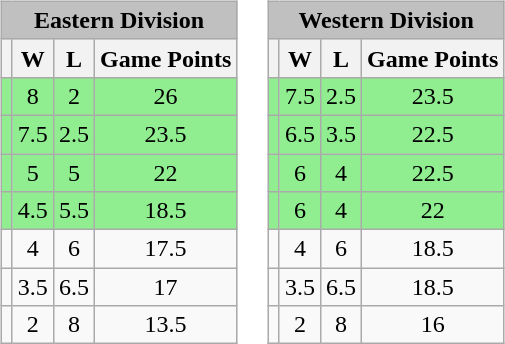<table>
<tr>
<td valign=left><br><table class="wikitable" style="text-align:center;">
<tr>
<td style="background:silver;" colspan="4"><strong>Eastern Division</strong></td>
</tr>
<tr>
<th></th>
<th>W</th>
<th>L</th>
<th>Game Points</th>
</tr>
<tr style="background:lightgreen;">
<td></td>
<td>8</td>
<td>2</td>
<td>26</td>
</tr>
<tr style="background:lightgreen;">
<td></td>
<td>7.5</td>
<td>2.5</td>
<td>23.5</td>
</tr>
<tr style="background:lightgreen;">
<td></td>
<td>5</td>
<td>5</td>
<td>22</td>
</tr>
<tr style="background:lightgreen;">
<td></td>
<td>4.5</td>
<td>5.5</td>
<td>18.5</td>
</tr>
<tr>
<td></td>
<td>4</td>
<td>6</td>
<td>17.5</td>
</tr>
<tr>
<td></td>
<td>3.5</td>
<td>6.5</td>
<td>17</td>
</tr>
<tr>
<td></td>
<td>2</td>
<td>8</td>
<td>13.5</td>
</tr>
</table>
</td>
<td valign=left><br><table class="wikitable" style="text-align:center;">
<tr>
<td style="background:silver;" colspan="4"><strong>Western Division</strong></td>
</tr>
<tr>
<th></th>
<th>W</th>
<th>L</th>
<th>Game Points</th>
</tr>
<tr style="background:lightgreen;">
<td></td>
<td>7.5</td>
<td>2.5</td>
<td>23.5</td>
</tr>
<tr style="background:lightgreen;">
<td></td>
<td>6.5</td>
<td>3.5</td>
<td>22.5</td>
</tr>
<tr style="background:lightgreen;">
<td></td>
<td>6</td>
<td>4</td>
<td>22.5</td>
</tr>
<tr style="background:lightgreen;">
<td></td>
<td>6</td>
<td>4</td>
<td>22</td>
</tr>
<tr>
<td></td>
<td>4</td>
<td>6</td>
<td>18.5</td>
</tr>
<tr>
<td></td>
<td>3.5</td>
<td>6.5</td>
<td>18.5</td>
</tr>
<tr>
<td></td>
<td>2</td>
<td>8</td>
<td>16</td>
</tr>
</table>
</td>
</tr>
</table>
